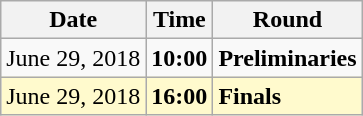<table class="wikitable">
<tr>
<th>Date</th>
<th>Time</th>
<th>Round</th>
</tr>
<tr>
<td>June 29, 2018</td>
<td><strong>10:00</strong></td>
<td><strong>Preliminaries</strong></td>
</tr>
<tr style="background:lemonchiffon">
<td>June 29, 2018</td>
<td><strong>16:00</strong></td>
<td><strong>Finals</strong></td>
</tr>
</table>
